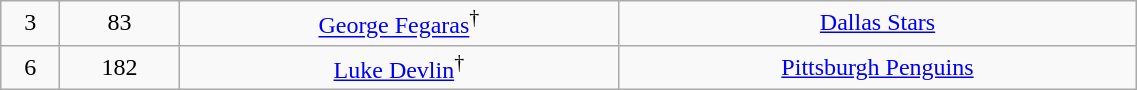<table class="wikitable" width="60%">
<tr align="center" bgcolor="">
<td>3</td>
<td>83</td>
<td><a href='#'>George Fegaras</a><sup>†</sup></td>
<td><a href='#'>Dallas Stars</a></td>
</tr>
<tr align="center" bgcolor="">
<td>6</td>
<td>182</td>
<td><a href='#'>Luke Devlin</a><sup>†</sup></td>
<td><a href='#'>Pittsburgh Penguins</a></td>
</tr>
</table>
